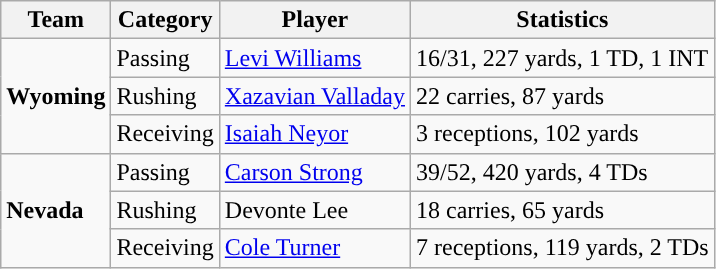<table class="wikitable" style="float: left;">
<tr>
<th>Team</th>
<th>Category</th>
<th>Player</th>
<th>Statistics</th>
</tr>
<tr>
<td rowspan=3><strong>Wyoming</strong></td>
<td>Passing</td>
<td><a href='#'>Levi Williams</a></td>
<td>16/31, 227 yards, 1 TD, 1 INT</td>
</tr>
<tr>
<td>Rushing</td>
<td><a href='#'>Xazavian Valladay</a></td>
<td>22 carries, 87 yards</td>
</tr>
<tr>
<td>Receiving</td>
<td><a href='#'>Isaiah Neyor</a></td>
<td>3 receptions, 102 yards</td>
</tr>
<tr>
<td rowspan=3><strong>Nevada</strong></td>
<td>Passing</td>
<td><a href='#'>Carson Strong</a></td>
<td>39/52, 420 yards, 4 TDs</td>
</tr>
<tr>
<td>Rushing</td>
<td>Devonte Lee</td>
<td>18 carries, 65 yards</td>
</tr>
<tr>
<td>Receiving</td>
<td><a href='#'>Cole Turner</a></td>
<td>7 receptions, 119 yards, 2 TDs</td>
</tr>
</table>
